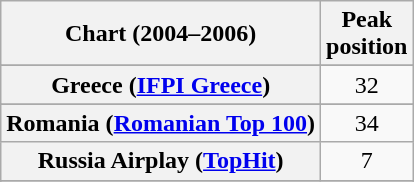<table class="wikitable sortable plainrowheaders" style="text-align:center">
<tr>
<th scope="col">Chart (2004–2006)</th>
<th scope="col">Peak<br>position</th>
</tr>
<tr>
</tr>
<tr>
</tr>
<tr>
</tr>
<tr>
<th scope="row">Greece (<a href='#'>IFPI Greece</a>)</th>
<td align="center">32</td>
</tr>
<tr>
</tr>
<tr>
<th scope="row">Romania (<a href='#'>Romanian Top 100</a>)</th>
<td align="center">34</td>
</tr>
<tr>
<th scope="row">Russia Airplay (<a href='#'>TopHit</a>)</th>
<td>7</td>
</tr>
<tr>
</tr>
<tr>
</tr>
</table>
